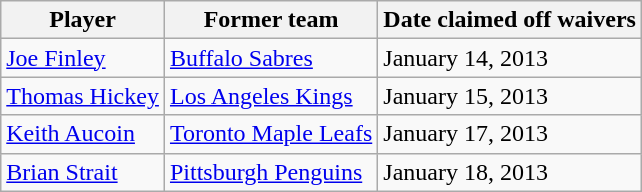<table class="wikitable">
<tr>
<th>Player</th>
<th>Former team</th>
<th>Date claimed off waivers</th>
</tr>
<tr>
<td><a href='#'>Joe Finley</a></td>
<td><a href='#'>Buffalo Sabres</a></td>
<td>January 14, 2013</td>
</tr>
<tr>
<td><a href='#'>Thomas Hickey</a></td>
<td><a href='#'>Los Angeles Kings</a></td>
<td>January 15, 2013</td>
</tr>
<tr>
<td><a href='#'>Keith Aucoin</a></td>
<td><a href='#'>Toronto Maple Leafs</a></td>
<td>January 17, 2013</td>
</tr>
<tr>
<td><a href='#'>Brian Strait</a></td>
<td><a href='#'>Pittsburgh Penguins</a></td>
<td>January 18, 2013</td>
</tr>
</table>
